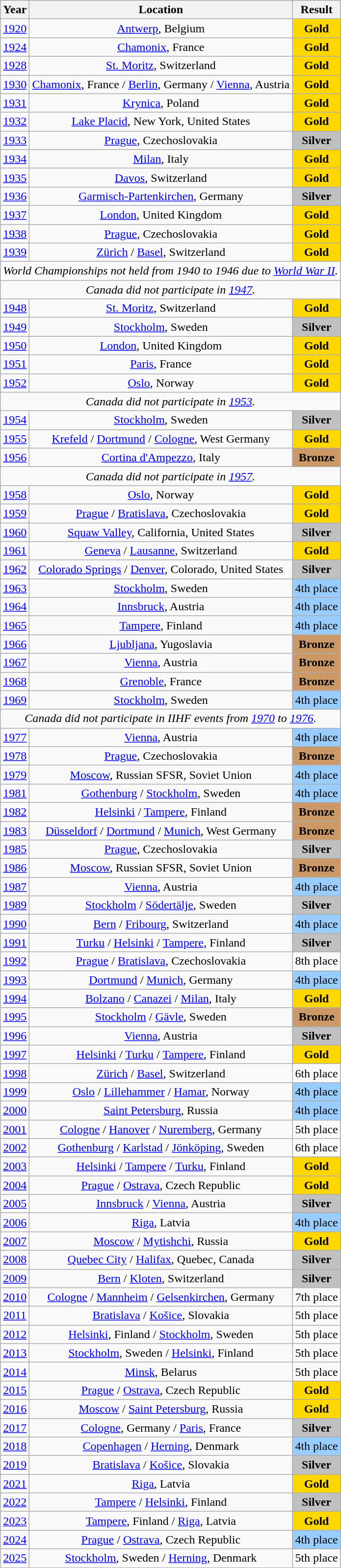<table class="wikitable" style="text-align:center;">
<tr>
<th>Year</th>
<th>Location</th>
<th>Result</th>
</tr>
<tr>
<td><a href='#'>1920</a></td>
<td><a href='#'>Antwerp</a>, Belgium</td>
<td bgcolor=gold><strong>Gold</strong></td>
</tr>
<tr>
<td><a href='#'>1924</a></td>
<td><a href='#'>Chamonix</a>, France</td>
<td bgcolor=gold><strong>Gold</strong></td>
</tr>
<tr>
<td><a href='#'>1928</a></td>
<td><a href='#'>St. Moritz</a>, Switzerland</td>
<td bgcolor=gold><strong>Gold</strong></td>
</tr>
<tr>
<td><a href='#'>1930</a></td>
<td><a href='#'>Chamonix</a>, France / <a href='#'>Berlin</a>, Germany / <a href='#'>Vienna</a>, Austria</td>
<td bgcolor=gold><strong>Gold</strong></td>
</tr>
<tr>
<td><a href='#'>1931</a></td>
<td><a href='#'>Krynica</a>, Poland</td>
<td bgcolor=gold><strong>Gold</strong></td>
</tr>
<tr>
<td><a href='#'>1932</a></td>
<td><a href='#'>Lake Placid</a>, New York, United States</td>
<td bgcolor=gold><strong>Gold</strong></td>
</tr>
<tr>
<td><a href='#'>1933</a></td>
<td><a href='#'>Prague</a>, Czechoslovakia</td>
<td style="background:silver;"><strong>Silver</strong></td>
</tr>
<tr>
<td><a href='#'>1934</a></td>
<td><a href='#'>Milan</a>, Italy</td>
<td bgcolor=gold><strong>Gold</strong></td>
</tr>
<tr>
<td><a href='#'>1935</a></td>
<td><a href='#'>Davos</a>, Switzerland</td>
<td bgcolor=gold><strong>Gold</strong></td>
</tr>
<tr>
<td><a href='#'>1936</a></td>
<td><a href='#'>Garmisch-Partenkirchen</a>, Germany</td>
<td style="background:silver;"><strong>Silver</strong></td>
</tr>
<tr>
<td><a href='#'>1937</a></td>
<td><a href='#'>London</a>, United Kingdom</td>
<td bgcolor=gold><strong>Gold</strong></td>
</tr>
<tr>
<td><a href='#'>1938</a></td>
<td><a href='#'>Prague</a>, Czechoslovakia</td>
<td bgcolor=gold><strong>Gold</strong></td>
</tr>
<tr>
<td><a href='#'>1939</a></td>
<td><a href='#'>Zürich</a> / <a href='#'>Basel</a>, Switzerland</td>
<td bgcolor=gold><strong>Gold</strong></td>
</tr>
<tr>
<td style="text-align:center;" colspan="3"><em>World Championships not held from 1940 to 1946 due to <a href='#'>World War II</a>.</em></td>
</tr>
<tr>
<td style="text-align:center;" colspan="3"><em>Canada did not participate in <a href='#'>1947</a>.</em></td>
</tr>
<tr>
<td><a href='#'>1948</a></td>
<td><a href='#'>St. Moritz</a>, Switzerland</td>
<td bgcolor=gold><strong>Gold</strong></td>
</tr>
<tr>
<td><a href='#'>1949</a></td>
<td><a href='#'>Stockholm</a>, Sweden</td>
<td style="background:silver;"><strong>Silver</strong></td>
</tr>
<tr>
<td><a href='#'>1950</a></td>
<td><a href='#'>London</a>, United Kingdom</td>
<td bgcolor=gold><strong>Gold</strong></td>
</tr>
<tr>
<td><a href='#'>1951</a></td>
<td><a href='#'>Paris</a>, France</td>
<td bgcolor=gold><strong>Gold</strong></td>
</tr>
<tr>
<td><a href='#'>1952</a></td>
<td><a href='#'>Oslo</a>, Norway</td>
<td bgcolor=gold><strong>Gold</strong></td>
</tr>
<tr>
<td style="text-align:center;" colspan="3"><em>Canada did not participate in <a href='#'>1953</a>.</em></td>
</tr>
<tr>
<td><a href='#'>1954</a></td>
<td><a href='#'>Stockholm</a>, Sweden</td>
<td style="background:silver;"><strong>Silver</strong></td>
</tr>
<tr>
<td><a href='#'>1955</a></td>
<td><a href='#'>Krefeld</a> / <a href='#'>Dortmund</a> / <a href='#'>Cologne</a>, West Germany</td>
<td bgcolor=gold><strong>Gold</strong></td>
</tr>
<tr>
<td><a href='#'>1956</a></td>
<td><a href='#'>Cortina d'Ampezzo</a>, Italy</td>
<td style="background:#c96;"><strong>Bronze</strong></td>
</tr>
<tr>
<td style="text-align:center;" colspan="3"><em>Canada did not participate in <a href='#'>1957</a>.</em></td>
</tr>
<tr>
<td><a href='#'>1958</a></td>
<td><a href='#'>Oslo</a>, Norway</td>
<td bgcolor=gold><strong>Gold</strong></td>
</tr>
<tr>
<td><a href='#'>1959</a></td>
<td><a href='#'>Prague</a> / <a href='#'>Bratislava</a>, Czechoslovakia</td>
<td bgcolor=gold><strong>Gold</strong></td>
</tr>
<tr>
<td><a href='#'>1960</a></td>
<td><a href='#'>Squaw Valley</a>, California, United States</td>
<td style="background:silver;"><strong>Silver</strong></td>
</tr>
<tr>
<td><a href='#'>1961</a></td>
<td><a href='#'>Geneva</a> / <a href='#'>Lausanne</a>, Switzerland</td>
<td bgcolor=gold><strong>Gold</strong></td>
</tr>
<tr>
<td><a href='#'>1962</a></td>
<td><a href='#'>Colorado Springs</a> / <a href='#'>Denver</a>, Colorado, United States</td>
<td style="background:silver;"><strong>Silver</strong></td>
</tr>
<tr>
<td><a href='#'>1963</a></td>
<td><a href='#'>Stockholm</a>, Sweden</td>
<td style="background:#9acdff;">4th place</td>
</tr>
<tr>
<td><a href='#'>1964</a></td>
<td><a href='#'>Innsbruck</a>, Austria</td>
<td style="background:#9acdff;">4th place</td>
</tr>
<tr>
<td><a href='#'>1965</a></td>
<td><a href='#'>Tampere</a>, Finland</td>
<td style="background:#9acdff;">4th place</td>
</tr>
<tr>
<td><a href='#'>1966</a></td>
<td><a href='#'>Ljubljana</a>, Yugoslavia</td>
<td style="background:#c96;"><strong>Bronze</strong></td>
</tr>
<tr>
<td><a href='#'>1967</a></td>
<td><a href='#'>Vienna</a>, Austria</td>
<td style="background:#c96;"><strong>Bronze</strong></td>
</tr>
<tr>
<td><a href='#'>1968</a></td>
<td><a href='#'>Grenoble</a>, France</td>
<td style="background:#c96;"><strong>Bronze</strong></td>
</tr>
<tr>
<td><a href='#'>1969</a></td>
<td><a href='#'>Stockholm</a>, Sweden</td>
<td style="background:#9acdff;">4th place</td>
</tr>
<tr>
<td colspan="3"><em>Canada did not participate in IIHF events from <a href='#'>1970</a> to <a href='#'>1976</a>.</em></td>
</tr>
<tr>
<td><a href='#'>1977</a></td>
<td><a href='#'>Vienna</a>, Austria</td>
<td style="background:#9acdff;">4th place</td>
</tr>
<tr>
<td><a href='#'>1978</a></td>
<td><a href='#'>Prague</a>, Czechoslovakia</td>
<td style="background:#c96;"><strong>Bronze</strong></td>
</tr>
<tr>
<td><a href='#'>1979</a></td>
<td><a href='#'>Moscow</a>, Russian SFSR, Soviet Union</td>
<td style="background:#9acdff;">4th place</td>
</tr>
<tr>
<td><a href='#'>1981</a></td>
<td><a href='#'>Gothenburg</a> / <a href='#'>Stockholm</a>, Sweden</td>
<td style="background:#9acdff;">4th place</td>
</tr>
<tr>
<td><a href='#'>1982</a></td>
<td><a href='#'>Helsinki</a> / <a href='#'>Tampere</a>, Finland</td>
<td style="background:#c96;"><strong>Bronze</strong></td>
</tr>
<tr>
<td><a href='#'>1983</a></td>
<td><a href='#'>Düsseldorf</a> / <a href='#'>Dortmund</a> / <a href='#'>Munich</a>, West Germany</td>
<td style="background:#c96;"><strong>Bronze</strong></td>
</tr>
<tr>
<td><a href='#'>1985</a></td>
<td><a href='#'>Prague</a>, Czechoslovakia</td>
<td style="background:silver;"><strong>Silver</strong></td>
</tr>
<tr>
<td><a href='#'>1986</a></td>
<td><a href='#'>Moscow</a>, Russian SFSR, Soviet Union</td>
<td style="background:#c96;"><strong>Bronze</strong></td>
</tr>
<tr>
<td><a href='#'>1987</a></td>
<td><a href='#'>Vienna</a>, Austria</td>
<td style="background:#9acdff;">4th place</td>
</tr>
<tr>
<td><a href='#'>1989</a></td>
<td><a href='#'>Stockholm</a> / <a href='#'>Södertälje</a>, Sweden</td>
<td style="background:silver;"><strong>Silver</strong></td>
</tr>
<tr>
<td><a href='#'>1990</a></td>
<td><a href='#'>Bern</a> / <a href='#'>Fribourg</a>, Switzerland</td>
<td style="background:#9acdff;">4th place</td>
</tr>
<tr>
<td><a href='#'>1991</a></td>
<td><a href='#'>Turku</a> / <a href='#'>Helsinki</a> / <a href='#'>Tampere</a>, Finland</td>
<td style="background:silver;"><strong>Silver</strong></td>
</tr>
<tr>
<td><a href='#'>1992</a></td>
<td><a href='#'>Prague</a> / <a href='#'>Bratislava</a>, Czechoslovakia</td>
<td>8th place</td>
</tr>
<tr>
<td><a href='#'>1993</a></td>
<td><a href='#'>Dortmund</a> / <a href='#'>Munich</a>, Germany</td>
<td style="background:#9acdff;">4th place</td>
</tr>
<tr>
<td><a href='#'>1994</a></td>
<td><a href='#'>Bolzano</a> / <a href='#'>Canazei</a> / <a href='#'>Milan</a>, Italy</td>
<td bgcolor=gold><strong>Gold</strong></td>
</tr>
<tr>
<td><a href='#'>1995</a></td>
<td><a href='#'>Stockholm</a> / <a href='#'>Gävle</a>, Sweden</td>
<td style="background:#c96;"><strong>Bronze</strong></td>
</tr>
<tr>
<td><a href='#'>1996</a></td>
<td><a href='#'>Vienna</a>, Austria</td>
<td style="background:silver;"><strong>Silver</strong></td>
</tr>
<tr>
<td><a href='#'>1997</a></td>
<td><a href='#'>Helsinki</a> / <a href='#'>Turku</a> / <a href='#'>Tampere</a>, Finland</td>
<td bgcolor=gold><strong>Gold</strong></td>
</tr>
<tr>
<td><a href='#'>1998</a></td>
<td><a href='#'>Zürich</a> / <a href='#'>Basel</a>, Switzerland</td>
<td>6th place</td>
</tr>
<tr>
<td><a href='#'>1999</a></td>
<td><a href='#'>Oslo</a> / <a href='#'>Lillehammer</a> / <a href='#'>Hamar</a>, Norway</td>
<td style="background:#9acdff;">4th place</td>
</tr>
<tr>
<td><a href='#'>2000</a></td>
<td><a href='#'>Saint Petersburg</a>, Russia</td>
<td style="background:#9acdff;">4th place</td>
</tr>
<tr>
<td><a href='#'>2001</a></td>
<td><a href='#'>Cologne</a> / <a href='#'>Hanover</a> / <a href='#'>Nuremberg</a>, Germany</td>
<td>5th place</td>
</tr>
<tr>
<td><a href='#'>2002</a></td>
<td><a href='#'>Gothenburg</a> / <a href='#'>Karlstad</a> / <a href='#'>Jönköping</a>, Sweden</td>
<td>6th place</td>
</tr>
<tr>
<td><a href='#'>2003</a></td>
<td><a href='#'>Helsinki</a> / <a href='#'>Tampere</a> / <a href='#'>Turku</a>, Finland</td>
<td bgcolor=gold><strong>Gold</strong></td>
</tr>
<tr>
<td><a href='#'>2004</a></td>
<td><a href='#'>Prague</a> / <a href='#'>Ostrava</a>, Czech Republic</td>
<td bgcolor=gold><strong>Gold</strong></td>
</tr>
<tr>
<td><a href='#'>2005</a></td>
<td><a href='#'>Innsbruck</a> / <a href='#'>Vienna</a>, Austria</td>
<td style="background:silver;"><strong>Silver</strong></td>
</tr>
<tr>
<td><a href='#'>2006</a></td>
<td><a href='#'>Riga</a>, Latvia</td>
<td style="background:#9acdff;">4th place</td>
</tr>
<tr>
<td><a href='#'>2007</a></td>
<td><a href='#'>Moscow</a> / <a href='#'>Mytishchi</a>, Russia</td>
<td bgcolor=gold><strong>Gold</strong></td>
</tr>
<tr>
<td><a href='#'>2008</a></td>
<td><a href='#'>Quebec City</a> / <a href='#'>Halifax</a>, Quebec, Canada</td>
<td style="background:silver;"><strong>Silver</strong></td>
</tr>
<tr>
<td><a href='#'>2009</a></td>
<td><a href='#'>Bern</a> / <a href='#'>Kloten</a>, Switzerland</td>
<td style="background:silver;"><strong>Silver</strong></td>
</tr>
<tr>
<td><a href='#'>2010</a></td>
<td><a href='#'>Cologne</a> / <a href='#'>Mannheim</a> / <a href='#'>Gelsenkirchen</a>, Germany</td>
<td>7th place</td>
</tr>
<tr>
<td><a href='#'>2011</a></td>
<td><a href='#'>Bratislava</a> / <a href='#'>Košice</a>, Slovakia</td>
<td>5th place</td>
</tr>
<tr>
<td><a href='#'>2012</a></td>
<td><a href='#'>Helsinki</a>, Finland / <a href='#'>Stockholm</a>, Sweden</td>
<td>5th place</td>
</tr>
<tr>
<td><a href='#'>2013</a></td>
<td><a href='#'>Stockholm</a>, Sweden / <a href='#'>Helsinki</a>, Finland</td>
<td>5th place</td>
</tr>
<tr>
<td><a href='#'>2014</a></td>
<td><a href='#'>Minsk</a>, Belarus</td>
<td>5th place</td>
</tr>
<tr>
<td><a href='#'>2015</a></td>
<td><a href='#'>Prague</a> / <a href='#'>Ostrava</a>, Czech Republic</td>
<td bgcolor=gold><strong>Gold</strong></td>
</tr>
<tr>
<td><a href='#'>2016</a></td>
<td><a href='#'>Moscow</a> / <a href='#'>Saint Petersburg</a>, Russia</td>
<td bgcolor=gold><strong>Gold</strong></td>
</tr>
<tr>
<td><a href='#'>2017</a></td>
<td><a href='#'>Cologne</a>, Germany / <a href='#'>Paris</a>, France</td>
<td style="background:silver;"><strong>Silver</strong></td>
</tr>
<tr>
<td><a href='#'>2018</a></td>
<td><a href='#'>Copenhagen</a> / <a href='#'>Herning</a>, Denmark</td>
<td style="background:#9acdff;">4th place</td>
</tr>
<tr>
<td><a href='#'>2019</a></td>
<td><a href='#'>Bratislava</a> / <a href='#'>Košice</a>, Slovakia</td>
<td style="background:silver;"><strong>Silver</strong></td>
</tr>
<tr>
<td><a href='#'>2021</a></td>
<td><a href='#'>Riga</a>, Latvia</td>
<td bgcolor=gold><strong>Gold</strong></td>
</tr>
<tr>
<td><a href='#'>2022</a></td>
<td><a href='#'>Tampere</a> / <a href='#'>Helsinki</a>, Finland</td>
<td style="background:silver;"><strong>Silver</strong></td>
</tr>
<tr>
<td><a href='#'>2023</a></td>
<td><a href='#'>Tampere</a>, Finland / <a href='#'>Riga</a>, Latvia</td>
<td bgcolor=gold><strong>Gold</strong></td>
</tr>
<tr>
<td><a href='#'>2024</a></td>
<td><a href='#'>Prague</a> / <a href='#'>Ostrava</a>, Czech Republic</td>
<td style="background:#9acdff;">4th place</td>
</tr>
<tr>
<td><a href='#'>2025</a></td>
<td><a href='#'>Stockholm</a>, Sweden / <a href='#'>Herning</a>, Denmark</td>
<td>5th place</td>
</tr>
</table>
